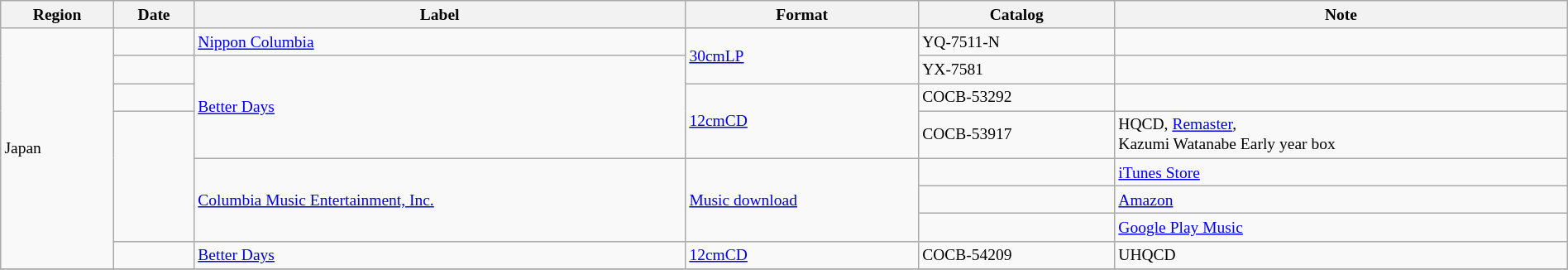<table class="wikitable sortable" style="margin:0 auto; font-size:small; width:100%">
<tr>
<th>Region</th>
<th>Date</th>
<th>Label</th>
<th>Format</th>
<th>Catalog</th>
<th>Note</th>
</tr>
<tr>
<td rowspan="8">Japan</td>
<td></td>
<td><a href='#'>Nippon Columbia</a></td>
<td rowspan="2"><a href='#'>30cmLP</a></td>
<td>YQ-7511-N</td>
<td></td>
</tr>
<tr>
<td></td>
<td rowspan="3"><a href='#'>Better Days</a></td>
<td>YX-7581</td>
<td></td>
</tr>
<tr>
<td></td>
<td rowspan="2"><a href='#'>12cmCD</a></td>
<td>COCB-53292</td>
<td></td>
</tr>
<tr>
<td rowspan="4"></td>
<td>COCB-53917</td>
<td>HQCD, <a href='#'>Remaster</a>, <br>Kazumi Watanabe Early year box</td>
</tr>
<tr>
<td rowspan="3"><a href='#'>Columbia Music Entertainment, Inc.</a></td>
<td rowspan="3"><a href='#'>Music download</a></td>
<td></td>
<td><a href='#'>iTunes Store</a></td>
</tr>
<tr>
<td></td>
<td><a href='#'>Amazon</a></td>
</tr>
<tr>
<td></td>
<td><a href='#'>Google Play Music</a></td>
</tr>
<tr>
<td></td>
<td><a href='#'>Better Days</a></td>
<td><a href='#'>12cmCD</a></td>
<td>COCB-54209</td>
<td>UHQCD</td>
</tr>
<tr>
</tr>
</table>
